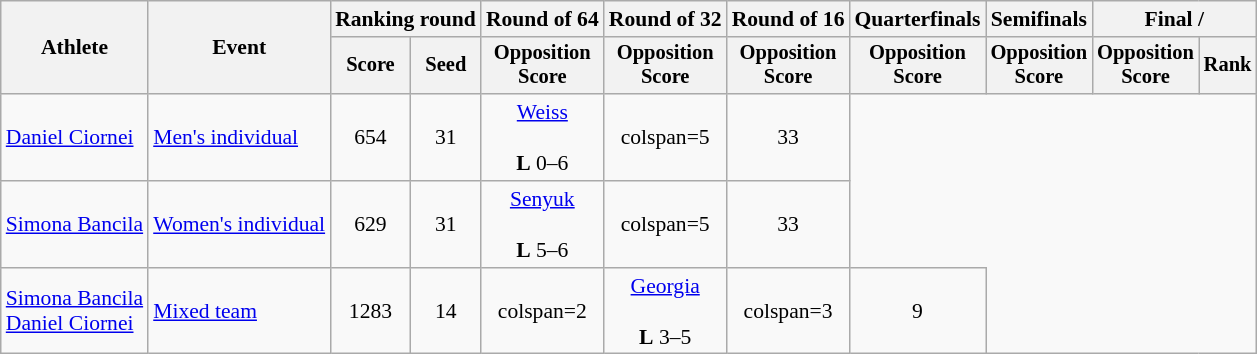<table class="wikitable" style="font-size:90%">
<tr>
<th rowspan=2>Athlete</th>
<th rowspan=2>Event</th>
<th colspan=2>Ranking round</th>
<th>Round of 64</th>
<th>Round of 32</th>
<th>Round of 16</th>
<th>Quarterfinals</th>
<th>Semifinals</th>
<th colspan=2>Final / </th>
</tr>
<tr style="font-size:95%">
<th>Score</th>
<th>Seed</th>
<th>Opposition<br>Score</th>
<th>Opposition<br>Score</th>
<th>Opposition<br>Score</th>
<th>Opposition<br>Score</th>
<th>Opposition<br>Score</th>
<th>Opposition<br>Score</th>
<th>Rank</th>
</tr>
<tr align=center>
<td align=left><a href='#'>Daniel Ciornei</a></td>
<td align=left><a href='#'>Men's individual</a></td>
<td>654</td>
<td>31</td>
<td><a href='#'>Weiss</a><br><br><strong>L</strong> 0–6</td>
<td>colspan=5 </td>
<td>33</td>
</tr>
<tr align=center>
<td align=left><a href='#'>Simona Bancila</a></td>
<td align=left><a href='#'>Women's individual</a></td>
<td>629</td>
<td>31</td>
<td><a href='#'>Senyuk</a><br><br> <strong>L</strong> 5–6</td>
<td>colspan=5 </td>
<td>33</td>
</tr>
<tr align=center>
<td align=left><a href='#'>Simona Bancila</a><br><a href='#'>Daniel Ciornei</a></td>
<td align=left><a href='#'>Mixed team</a></td>
<td>1283</td>
<td>14</td>
<td>colspan=2 </td>
<td><a href='#'>Georgia</a><br><br> <strong>L</strong> 3–5</td>
<td>colspan=3 </td>
<td>9</td>
</tr>
</table>
